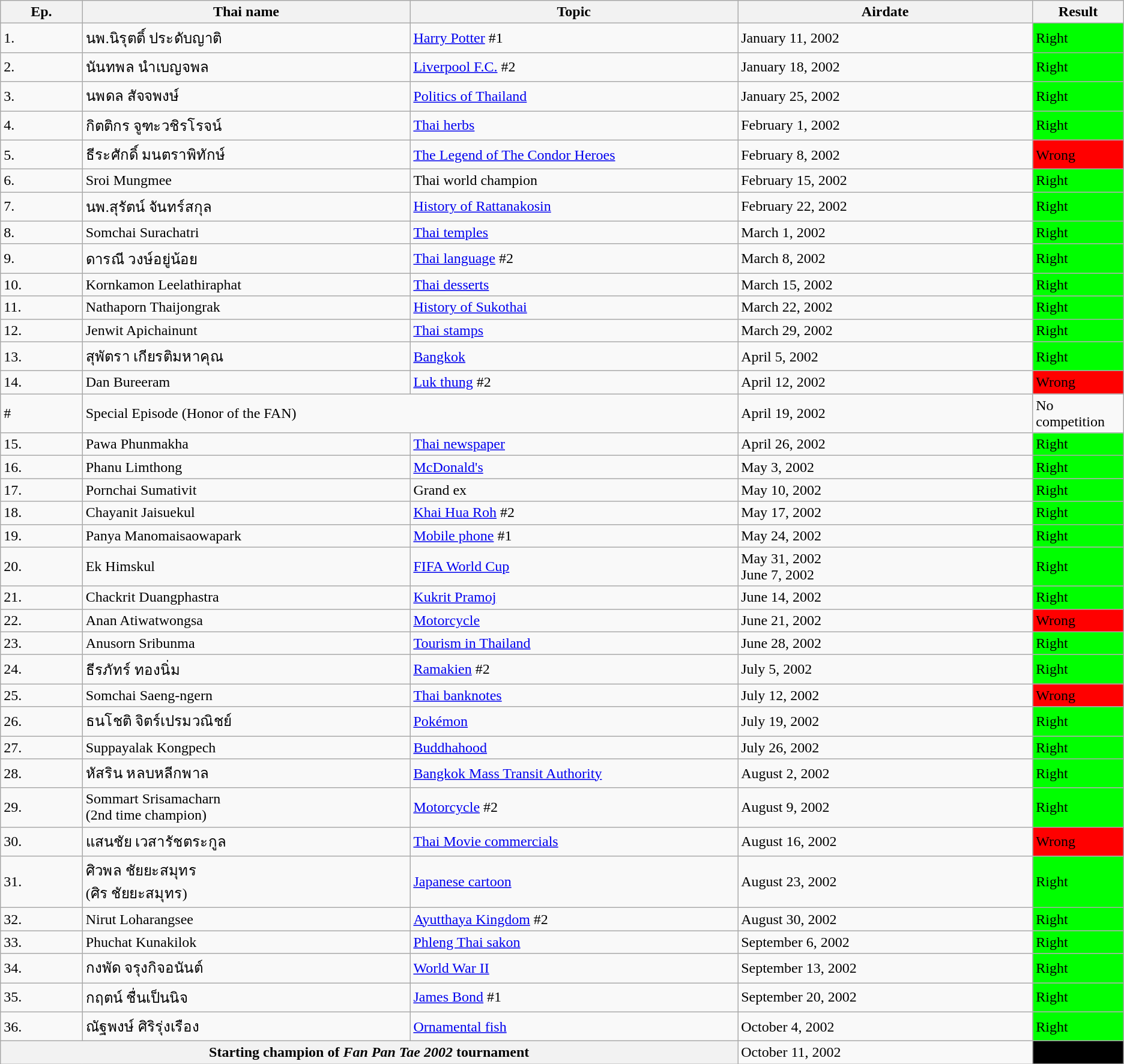<table class="wikitable sortable" ="font-size:100%; width: 66%; text-align: center; ">
<tr>
<th rowspan=1 width=5%><strong>Ep.</strong></th>
<th rowspan=1 width=20%><strong>Thai name</strong></th>
<th rowspan=1 width=20%><strong>Topic</strong></th>
<th rowspan=1 width=18%><strong>Airdate</strong></th>
<th !rowspan=1 width=3%><strong>Result</strong></th>
</tr>
<tr>
<td>1.</td>
<td>นพ.นิรุตติ์ ประดับญาติ</td>
<td><a href='#'>Harry Potter</a> #1</td>
<td>January 11, 2002</td>
<td style="background:#00ff00;">Right</td>
</tr>
<tr>
<td>2.</td>
<td>นันทพล นำเบญจพล</td>
<td><a href='#'>Liverpool F.C.</a> #2</td>
<td>January 18, 2002</td>
<td style="background:#00ff00;">Right</td>
</tr>
<tr>
<td>3.</td>
<td>นพดล สัจจพงษ์</td>
<td><a href='#'>Politics of Thailand</a></td>
<td>January 25, 2002</td>
<td style="background:#00ff00;">Right</td>
</tr>
<tr>
<td>4.</td>
<td>กิตติกร จูฑะวชิรโรจน์</td>
<td><a href='#'>Thai herbs</a></td>
<td>February 1, 2002</td>
<td style="background:#00ff00;">Right</td>
</tr>
<tr>
<td>5.</td>
<td>ธีระศักดิ์ มนตราพิทักษ์</td>
<td><a href='#'>The Legend of The Condor Heroes</a></td>
<td>February 8, 2002</td>
<td style="background:#ff0000;">Wrong</td>
</tr>
<tr>
<td>6.</td>
<td>Sroi Mungmee</td>
<td>Thai world champion</td>
<td>February 15, 2002</td>
<td style="background:#00ff00;">Right</td>
</tr>
<tr>
<td>7.</td>
<td>นพ.สุรัตน์ จันทร์สกุล</td>
<td><a href='#'>History of Rattanakosin</a></td>
<td>February 22, 2002</td>
<td style="background:#00ff00;">Right</td>
</tr>
<tr>
<td>8.</td>
<td>Somchai Surachatri</td>
<td><a href='#'>Thai temples</a></td>
<td>March 1, 2002</td>
<td style="background:#00ff00;">Right</td>
</tr>
<tr>
<td>9.</td>
<td>ดารณี วงษ์อยู่น้อย</td>
<td><a href='#'>Thai language</a> #2</td>
<td>March 8, 2002</td>
<td style="background:#00ff00;">Right</td>
</tr>
<tr>
<td>10.</td>
<td>Kornkamon Leelathiraphat</td>
<td><a href='#'>Thai desserts</a></td>
<td>March 15, 2002</td>
<td style="background:#00ff00;">Right</td>
</tr>
<tr>
<td>11.</td>
<td>Nathaporn Thaijongrak</td>
<td><a href='#'>History of Sukothai</a></td>
<td>March 22, 2002</td>
<td style="background:#00ff00;">Right</td>
</tr>
<tr>
<td>12.</td>
<td>Jenwit Apichainunt</td>
<td><a href='#'>Thai stamps</a></td>
<td>March 29, 2002</td>
<td style="background:#00ff00;">Right</td>
</tr>
<tr>
<td>13.</td>
<td>สุพัตรา เกียรติมหาคุณ</td>
<td><a href='#'>Bangkok</a></td>
<td>April 5, 2002</td>
<td style="background:#00ff00;">Right</td>
</tr>
<tr>
<td>14.</td>
<td>Dan Bureeram</td>
<td><a href='#'>Luk thung</a> #2</td>
<td>April 12, 2002</td>
<td style="background:#ff0000;">Wrong</td>
</tr>
<tr>
<td>#</td>
<td colspan=2>Special Episode (Honor of the FAN)</td>
<td>April 19, 2002</td>
<td>No competition</td>
</tr>
<tr>
<td>15.</td>
<td>Pawa Phunmakha</td>
<td><a href='#'>Thai newspaper</a></td>
<td>April 26, 2002</td>
<td style="background:#00ff00;">Right</td>
</tr>
<tr>
<td>16.</td>
<td>Phanu Limthong</td>
<td><a href='#'>McDonald's</a></td>
<td>May 3, 2002</td>
<td style="background:#00ff00;">Right</td>
</tr>
<tr>
<td>17.</td>
<td>Pornchai Sumativit</td>
<td>Grand ex</td>
<td>May 10, 2002</td>
<td style="background:#00ff00;">Right</td>
</tr>
<tr>
<td>18.</td>
<td>Chayanit Jaisuekul</td>
<td><a href='#'>Khai Hua Roh</a> #2</td>
<td>May 17, 2002</td>
<td style="background:#00ff00;">Right</td>
</tr>
<tr>
<td>19.</td>
<td>Panya Manomaisaowapark</td>
<td><a href='#'>Mobile phone</a> #1</td>
<td>May 24, 2002</td>
<td style="background:#00ff00;">Right</td>
</tr>
<tr>
<td>20.</td>
<td>Ek Himskul</td>
<td><a href='#'>FIFA World Cup</a></td>
<td>May 31, 2002<br> June 7, 2002</td>
<td style="background:#00ff00;">Right</td>
</tr>
<tr>
<td>21.</td>
<td>Chackrit Duangphastra</td>
<td><a href='#'>Kukrit Pramoj</a></td>
<td>June 14, 2002</td>
<td style="background:#00ff00;">Right</td>
</tr>
<tr>
<td>22.</td>
<td>Anan Atiwatwongsa</td>
<td><a href='#'>Motorcycle</a></td>
<td>June 21, 2002</td>
<td style="background:#ff0000;">Wrong</td>
</tr>
<tr>
<td>23.</td>
<td>Anusorn Sribunma</td>
<td><a href='#'>Tourism in Thailand</a></td>
<td>June 28, 2002</td>
<td style="background:#00ff00;">Right</td>
</tr>
<tr>
<td>24.</td>
<td>ธีรภัทร์ ทองนิ่ม</td>
<td><a href='#'>Ramakien</a> #2</td>
<td>July 5, 2002</td>
<td style="background:#00ff00;">Right</td>
</tr>
<tr>
<td>25.</td>
<td>Somchai Saeng-ngern</td>
<td><a href='#'>Thai banknotes</a></td>
<td>July 12, 2002</td>
<td style="background:#ff0000;">Wrong</td>
</tr>
<tr>
<td>26.</td>
<td>ธนโชติ จิตร์เปรมวณิชย์</td>
<td><a href='#'>Pokémon</a></td>
<td>July 19, 2002</td>
<td style="background:#00ff00;">Right</td>
</tr>
<tr>
<td>27.</td>
<td>Suppayalak Kongpech</td>
<td><a href='#'>Buddhahood</a></td>
<td>July 26, 2002</td>
<td style="background:#00ff00;">Right</td>
</tr>
<tr>
<td>28.</td>
<td>หัสริน หลบหลีกพาล</td>
<td><a href='#'>Bangkok Mass Transit Authority</a></td>
<td>August 2, 2002</td>
<td style="background:#00ff00;">Right</td>
</tr>
<tr>
<td>29.</td>
<td>Sommart Srisamacharn <br>(2nd time champion)</td>
<td><a href='#'>Motorcycle</a> #2</td>
<td>August 9, 2002</td>
<td style="background:#00ff00;">Right</td>
</tr>
<tr>
<td>30.</td>
<td>แสนชัย เวสารัชตระกูล</td>
<td><a href='#'>Thai Movie commercials</a></td>
<td>August 16, 2002</td>
<td style="background:#ff0000;">Wrong</td>
</tr>
<tr>
<td>31.</td>
<td>ศิวพล ชัยยะสมุทร <br> (ศิร ชัยยะสมุทร)</td>
<td><a href='#'>Japanese cartoon</a></td>
<td>August 23, 2002</td>
<td style="background:#00ff00;">Right</td>
</tr>
<tr>
<td>32.</td>
<td>Nirut Loharangsee</td>
<td><a href='#'>Ayutthaya Kingdom</a> #2</td>
<td>August 30, 2002</td>
<td style="background:#00ff00;">Right</td>
</tr>
<tr>
<td>33.</td>
<td>Phuchat Kunakilok</td>
<td><a href='#'>Phleng Thai sakon</a></td>
<td>September 6, 2002</td>
<td style="background:#00ff00;">Right</td>
</tr>
<tr>
<td>34.</td>
<td>กงพัด จรุงกิจอนันต์</td>
<td><a href='#'>World War II</a></td>
<td>September 13, 2002</td>
<td style="background:#00ff00;">Right</td>
</tr>
<tr>
<td>35.</td>
<td>กฤตน์ ชื่นเป็นนิจ</td>
<td><a href='#'>James Bond</a> #1</td>
<td>September 20, 2002</td>
<td style="background:#00ff00;">Right</td>
</tr>
<tr>
<td>36.</td>
<td>ณัฐพงษ์ ศิริรุ่งเรือง</td>
<td><a href='#'>Ornamental fish</a></td>
<td>October 4, 2002</td>
<td style="background:#00ff00;">Right</td>
</tr>
<tr>
<th colspan=3>Starting champion of <em>Fan Pan Tae 2002</em> tournament</th>
<td>October 11, 2002</td>
<td style = "background:#000000;"></td>
</tr>
</table>
